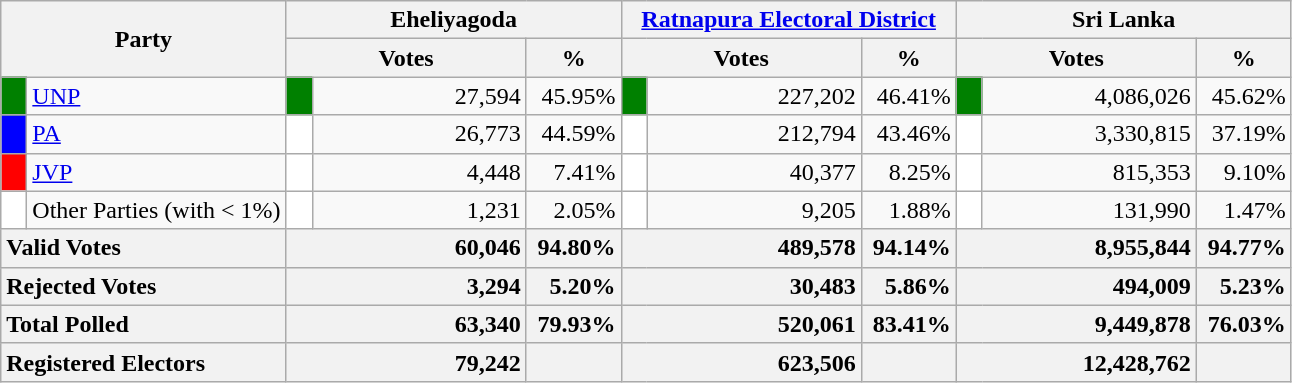<table class="wikitable">
<tr>
<th colspan="2" width="144px"rowspan="2">Party</th>
<th colspan="3" width="216px">Eheliyagoda</th>
<th colspan="3" width="216px"><a href='#'>Ratnapura Electoral District</a></th>
<th colspan="3" width="216px">Sri Lanka</th>
</tr>
<tr>
<th colspan="2" width="144px">Votes</th>
<th>%</th>
<th colspan="2" width="144px">Votes</th>
<th>%</th>
<th colspan="2" width="144px">Votes</th>
<th>%</th>
</tr>
<tr>
<td style="background-color:green;" width="10px"></td>
<td style="text-align:left;"><a href='#'>UNP</a></td>
<td style="background-color:green;" width="10px"></td>
<td style="text-align:right;">27,594</td>
<td style="text-align:right;">45.95%</td>
<td style="background-color:green;" width="10px"></td>
<td style="text-align:right;">227,202</td>
<td style="text-align:right;">46.41%</td>
<td style="background-color:green;" width="10px"></td>
<td style="text-align:right;">4,086,026</td>
<td style="text-align:right;">45.62%</td>
</tr>
<tr>
<td style="background-color:blue;" width="10px"></td>
<td style="text-align:left;"><a href='#'>PA</a></td>
<td style="background-color:white;" width="10px"></td>
<td style="text-align:right;">26,773</td>
<td style="text-align:right;">44.59%</td>
<td style="background-color:white;" width="10px"></td>
<td style="text-align:right;">212,794</td>
<td style="text-align:right;">43.46%</td>
<td style="background-color:white;" width="10px"></td>
<td style="text-align:right;">3,330,815</td>
<td style="text-align:right;">37.19%</td>
</tr>
<tr>
<td style="background-color:red;" width="10px"></td>
<td style="text-align:left;"><a href='#'>JVP</a></td>
<td style="background-color:white;" width="10px"></td>
<td style="text-align:right;">4,448</td>
<td style="text-align:right;">7.41%</td>
<td style="background-color:white;" width="10px"></td>
<td style="text-align:right;">40,377</td>
<td style="text-align:right;">8.25%</td>
<td style="background-color:white;" width="10px"></td>
<td style="text-align:right;">815,353</td>
<td style="text-align:right;">9.10%</td>
</tr>
<tr>
<td style="background-color:white;" width="10px"></td>
<td style="text-align:left;">Other Parties (with < 1%)</td>
<td style="background-color:white;" width="10px"></td>
<td style="text-align:right;">1,231</td>
<td style="text-align:right;">2.05%</td>
<td style="background-color:white;" width="10px"></td>
<td style="text-align:right;">9,205</td>
<td style="text-align:right;">1.88%</td>
<td style="background-color:white;" width="10px"></td>
<td style="text-align:right;">131,990</td>
<td style="text-align:right;">1.47%</td>
</tr>
<tr>
<th colspan="2" width="144px"style="text-align:left;">Valid Votes</th>
<th style="text-align:right;"colspan="2" width="144px">60,046</th>
<th style="text-align:right;">94.80%</th>
<th style="text-align:right;"colspan="2" width="144px">489,578</th>
<th style="text-align:right;">94.14%</th>
<th style="text-align:right;"colspan="2" width="144px">8,955,844</th>
<th style="text-align:right;">94.77%</th>
</tr>
<tr>
<th colspan="2" width="144px"style="text-align:left;">Rejected Votes</th>
<th style="text-align:right;"colspan="2" width="144px">3,294</th>
<th style="text-align:right;">5.20%</th>
<th style="text-align:right;"colspan="2" width="144px">30,483</th>
<th style="text-align:right;">5.86%</th>
<th style="text-align:right;"colspan="2" width="144px">494,009</th>
<th style="text-align:right;">5.23%</th>
</tr>
<tr>
<th colspan="2" width="144px"style="text-align:left;">Total Polled</th>
<th style="text-align:right;"colspan="2" width="144px">63,340</th>
<th style="text-align:right;">79.93%</th>
<th style="text-align:right;"colspan="2" width="144px">520,061</th>
<th style="text-align:right;">83.41%</th>
<th style="text-align:right;"colspan="2" width="144px">9,449,878</th>
<th style="text-align:right;">76.03%</th>
</tr>
<tr>
<th colspan="2" width="144px"style="text-align:left;">Registered Electors</th>
<th style="text-align:right;"colspan="2" width="144px">79,242</th>
<th></th>
<th style="text-align:right;"colspan="2" width="144px">623,506</th>
<th></th>
<th style="text-align:right;"colspan="2" width="144px">12,428,762</th>
<th></th>
</tr>
</table>
